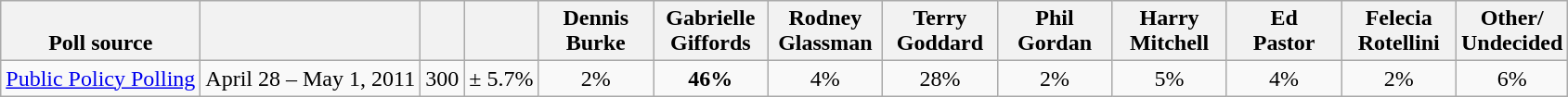<table class="wikitable" style="text-align:center">
<tr valign= bottom>
<th>Poll source</th>
<th></th>
<th></th>
<th></th>
<th style="width:75px;">Dennis<br>Burke</th>
<th style="width:75px;">Gabrielle<br>Giffords</th>
<th style="width:75px;">Rodney<br>Glassman</th>
<th style="width:75px;">Terry<br>Goddard</th>
<th style="width:75px;">Phil<br>Gordan</th>
<th style="width:75px;">Harry<br>Mitchell</th>
<th style="width:75px;">Ed<br>Pastor</th>
<th style="width:75px;">Felecia<br>Rotellini</th>
<th>Other/<br>Undecided</th>
</tr>
<tr>
<td align=left><a href='#'>Public Policy Polling</a></td>
<td>April 28 – May 1, 2011</td>
<td>300</td>
<td>± 5.7%</td>
<td>2%</td>
<td><strong>46%</strong></td>
<td>4%</td>
<td>28%</td>
<td>2%</td>
<td>5%</td>
<td>4%</td>
<td>2%</td>
<td>6%</td>
</tr>
</table>
